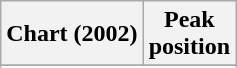<table class="wikitable sortable plainrowheaders" style="text-align:center">
<tr>
<th scope="col">Chart (2002)</th>
<th scope="col">Peak<br> position</th>
</tr>
<tr>
</tr>
<tr>
</tr>
</table>
